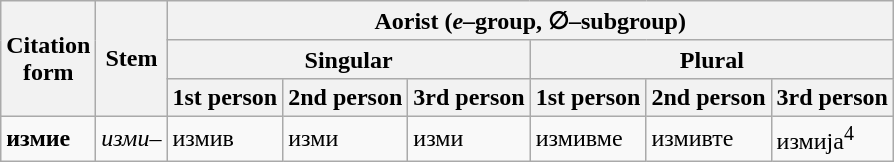<table class="wikitable">
<tr>
<th rowspan="3">Citation<br>form</th>
<th rowspan="3">Stem</th>
<th colspan="6">Aorist (<em>е</em>–group, ∅–subgroup)</th>
</tr>
<tr>
<th colspan="3">Singular</th>
<th colspan="3">Plural</th>
</tr>
<tr>
<th>1st person</th>
<th>2nd person</th>
<th>3rd person</th>
<th>1st person</th>
<th>2nd person</th>
<th>3rd person</th>
</tr>
<tr>
<td><strong>измие</strong></td>
<td><em>изми–</em></td>
<td>изми<span>в</span></td>
<td>изми</td>
<td>изми</td>
<td>изми<span>вме</span></td>
<td>изми<span>вте</span></td>
<td>изми<span>ја</span><sup>4</sup></td>
</tr>
</table>
